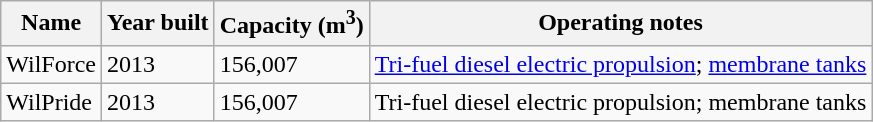<table class="wikitable">
<tr>
<th>Name</th>
<th>Year built</th>
<th>Capacity (m<sup>3</sup>)</th>
<th>Operating notes</th>
</tr>
<tr>
<td>WilForce</td>
<td>2013</td>
<td>156,007</td>
<td><a href='#'>Tri-fuel diesel electric propulsion</a>; <a href='#'>membrane tanks</a></td>
</tr>
<tr>
<td>WilPride</td>
<td>2013</td>
<td>156,007</td>
<td>Tri-fuel diesel electric propulsion; membrane tanks</td>
</tr>
</table>
